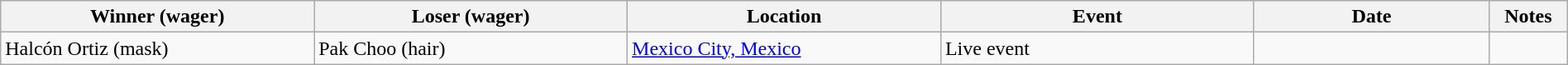<table class="wikitable" width=100%>
<tr>
<th width=20%>Winner (wager)</th>
<th width=20%>Loser (wager)</th>
<th width=20%>Location</th>
<th width=20%>Event</th>
<th width=15%>Date</th>
<th width=5%>Notes</th>
</tr>
<tr>
<td>Halcón Ortiz (mask)</td>
<td>Pak Choo (hair)</td>
<td><a href='#'>Mexico City, Mexico</a></td>
<td>Live event</td>
<td></td>
<td></td>
</tr>
</table>
